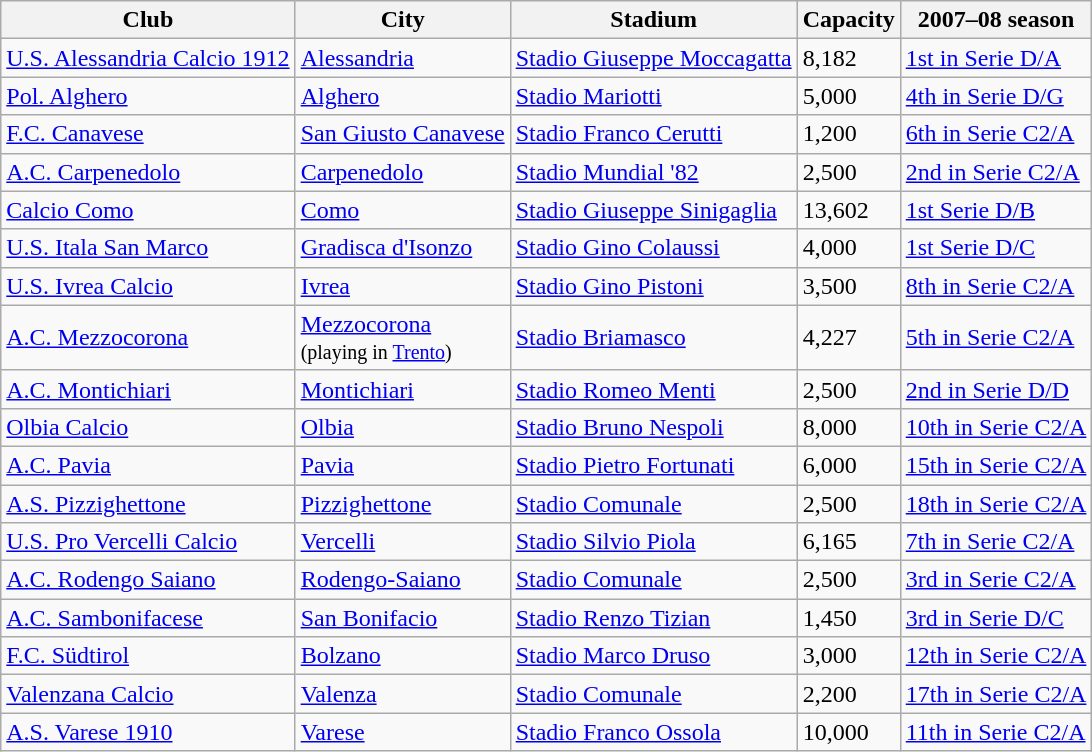<table class="wikitable sortable">
<tr>
<th>Club</th>
<th>City</th>
<th>Stadium</th>
<th>Capacity</th>
<th>2007–08 season</th>
</tr>
<tr>
<td><a href='#'>U.S. Alessandria Calcio 1912</a></td>
<td><a href='#'>Alessandria</a></td>
<td><a href='#'>Stadio Giuseppe Moccagatta</a></td>
<td>8,182</td>
<td><a href='#'>1st in Serie D/A</a></td>
</tr>
<tr>
<td><a href='#'>Pol. Alghero</a></td>
<td><a href='#'>Alghero</a></td>
<td><a href='#'>Stadio Mariotti</a></td>
<td>5,000</td>
<td><a href='#'>4th in Serie D/G</a></td>
</tr>
<tr>
<td><a href='#'>F.C. Canavese</a></td>
<td><a href='#'>San Giusto Canavese</a></td>
<td><a href='#'>Stadio Franco Cerutti</a></td>
<td>1,200</td>
<td><a href='#'>6th in Serie C2/A</a></td>
</tr>
<tr>
<td><a href='#'>A.C. Carpenedolo</a></td>
<td><a href='#'>Carpenedolo</a></td>
<td><a href='#'>Stadio Mundial '82</a></td>
<td>2,500</td>
<td><a href='#'>2nd in Serie C2/A</a></td>
</tr>
<tr>
<td><a href='#'>Calcio Como</a></td>
<td><a href='#'>Como</a></td>
<td><a href='#'>Stadio Giuseppe Sinigaglia</a></td>
<td>13,602</td>
<td><a href='#'>1st Serie D/B</a></td>
</tr>
<tr>
<td><a href='#'>U.S. Itala San Marco</a></td>
<td><a href='#'>Gradisca d'Isonzo</a></td>
<td><a href='#'>Stadio Gino Colaussi</a></td>
<td>4,000</td>
<td><a href='#'>1st Serie D/C</a></td>
</tr>
<tr>
<td><a href='#'>U.S. Ivrea Calcio</a></td>
<td><a href='#'>Ivrea</a></td>
<td><a href='#'>Stadio Gino Pistoni</a></td>
<td>3,500</td>
<td><a href='#'>8th in Serie C2/A</a></td>
</tr>
<tr>
<td><a href='#'>A.C. Mezzocorona</a></td>
<td><a href='#'>Mezzocorona</a><br><small>(playing in <a href='#'>Trento</a>)</small></td>
<td><a href='#'>Stadio Briamasco</a></td>
<td>4,227</td>
<td><a href='#'>5th in Serie C2/A</a></td>
</tr>
<tr>
<td><a href='#'>A.C. Montichiari</a></td>
<td><a href='#'>Montichiari</a></td>
<td><a href='#'>Stadio Romeo Menti</a></td>
<td>2,500</td>
<td><a href='#'>2nd in Serie D/D</a></td>
</tr>
<tr>
<td><a href='#'>Olbia Calcio</a></td>
<td><a href='#'>Olbia</a></td>
<td><a href='#'>Stadio Bruno Nespoli</a></td>
<td>8,000</td>
<td><a href='#'>10th in Serie C2/A</a></td>
</tr>
<tr>
<td><a href='#'>A.C. Pavia</a></td>
<td><a href='#'>Pavia</a></td>
<td><a href='#'>Stadio Pietro Fortunati</a></td>
<td>6,000</td>
<td><a href='#'>15th in Serie C2/A</a></td>
</tr>
<tr>
<td><a href='#'>A.S. Pizzighettone</a></td>
<td><a href='#'>Pizzighettone</a></td>
<td><a href='#'>Stadio Comunale</a></td>
<td>2,500</td>
<td><a href='#'>18th in Serie C2/A</a></td>
</tr>
<tr>
<td><a href='#'>U.S. Pro Vercelli Calcio</a></td>
<td><a href='#'>Vercelli</a></td>
<td><a href='#'>Stadio Silvio Piola</a></td>
<td>6,165</td>
<td><a href='#'>7th in Serie C2/A</a></td>
</tr>
<tr>
<td><a href='#'>A.C. Rodengo Saiano</a></td>
<td><a href='#'>Rodengo-Saiano</a></td>
<td><a href='#'>Stadio Comunale</a></td>
<td>2,500</td>
<td><a href='#'>3rd in Serie C2/A</a></td>
</tr>
<tr>
<td><a href='#'>A.C. Sambonifacese</a></td>
<td><a href='#'>San Bonifacio</a></td>
<td><a href='#'>Stadio Renzo Tizian</a></td>
<td>1,450</td>
<td><a href='#'>3rd in Serie D/C</a></td>
</tr>
<tr>
<td><a href='#'>F.C. Südtirol</a></td>
<td><a href='#'>Bolzano</a></td>
<td><a href='#'>Stadio Marco Druso</a></td>
<td>3,000</td>
<td><a href='#'>12th in Serie C2/A</a></td>
</tr>
<tr>
<td><a href='#'>Valenzana Calcio</a></td>
<td><a href='#'>Valenza</a></td>
<td><a href='#'>Stadio Comunale</a></td>
<td>2,200</td>
<td><a href='#'>17th in Serie C2/A</a></td>
</tr>
<tr>
<td><a href='#'>A.S. Varese 1910</a></td>
<td><a href='#'>Varese</a></td>
<td><a href='#'>Stadio Franco Ossola</a></td>
<td>10,000</td>
<td><a href='#'>11th in Serie C2/A</a></td>
</tr>
</table>
